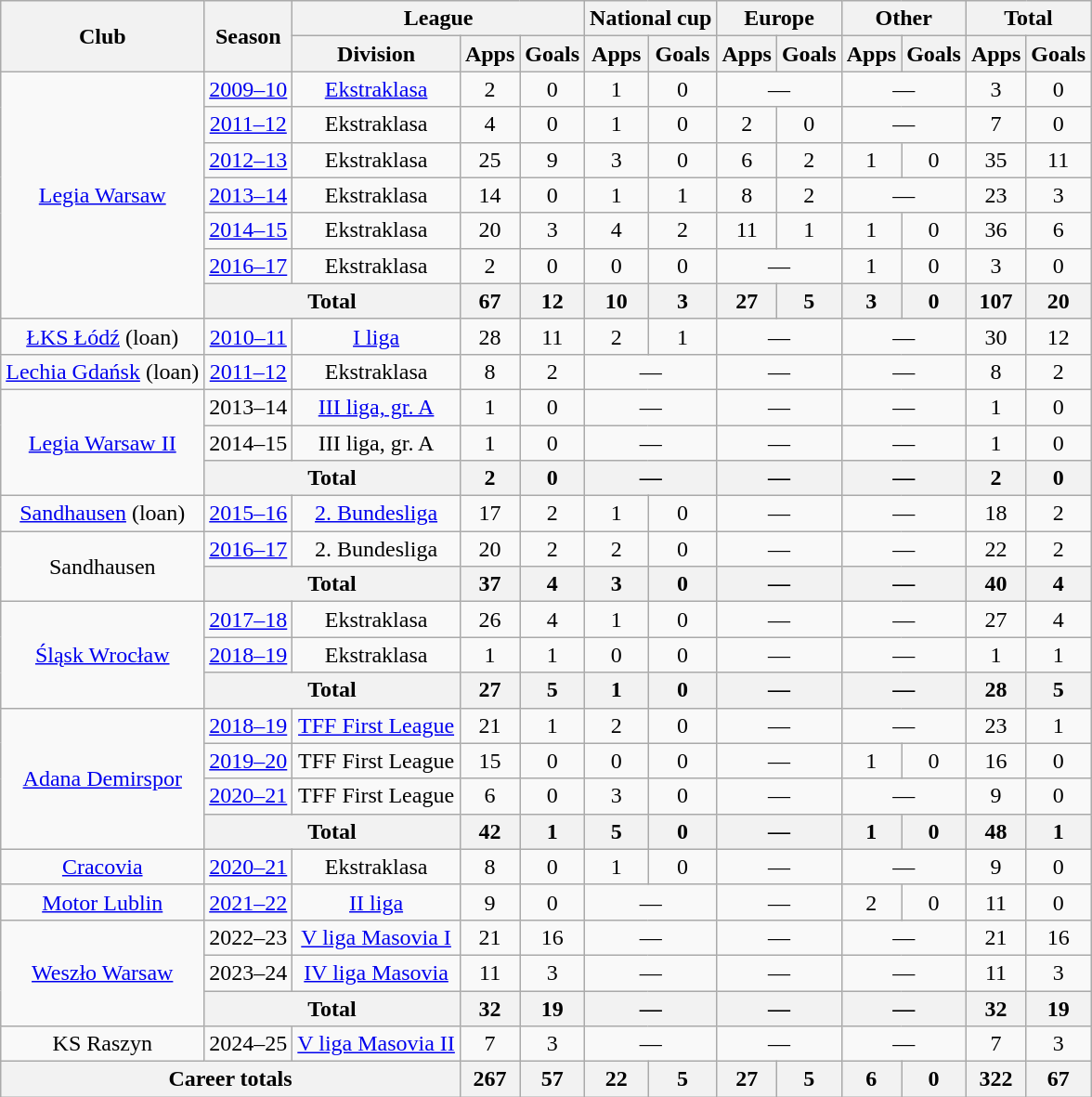<table class="wikitable" style="text-align: center">
<tr>
<th rowspan=2>Club</th>
<th rowspan=2>Season</th>
<th colspan=3>League</th>
<th colspan=2>National cup</th>
<th colspan=2>Europe</th>
<th colspan=2>Other</th>
<th colspan=2>Total</th>
</tr>
<tr>
<th>Division</th>
<th>Apps</th>
<th>Goals</th>
<th>Apps</th>
<th>Goals</th>
<th>Apps</th>
<th>Goals</th>
<th>Apps</th>
<th>Goals</th>
<th>Apps</th>
<th>Goals</th>
</tr>
<tr>
<td rowspan=7><a href='#'>Legia Warsaw</a></td>
<td><a href='#'>2009–10</a></td>
<td><a href='#'>Ekstraklasa</a></td>
<td>2</td>
<td>0</td>
<td>1</td>
<td>0</td>
<td colspan=2>—</td>
<td colspan=2>—</td>
<td>3</td>
<td>0</td>
</tr>
<tr>
<td><a href='#'>2011–12</a></td>
<td>Ekstraklasa</td>
<td>4</td>
<td>0</td>
<td>1</td>
<td>0</td>
<td>2</td>
<td>0</td>
<td colspan=2>—</td>
<td>7</td>
<td>0</td>
</tr>
<tr>
<td><a href='#'>2012–13</a></td>
<td>Ekstraklasa</td>
<td>25</td>
<td>9</td>
<td>3</td>
<td>0</td>
<td>6</td>
<td>2</td>
<td>1</td>
<td>0</td>
<td>35</td>
<td>11</td>
</tr>
<tr>
<td><a href='#'>2013–14</a></td>
<td>Ekstraklasa</td>
<td>14</td>
<td>0</td>
<td>1</td>
<td>1</td>
<td>8</td>
<td>2</td>
<td colspan=2>—</td>
<td>23</td>
<td>3</td>
</tr>
<tr>
<td><a href='#'>2014–15</a></td>
<td>Ekstraklasa</td>
<td>20</td>
<td>3</td>
<td>4</td>
<td>2</td>
<td>11</td>
<td>1</td>
<td>1</td>
<td>0</td>
<td>36</td>
<td>6</td>
</tr>
<tr>
<td><a href='#'>2016–17</a></td>
<td>Ekstraklasa</td>
<td>2</td>
<td>0</td>
<td>0</td>
<td>0</td>
<td colspan=2>—</td>
<td>1</td>
<td>0</td>
<td>3</td>
<td>0</td>
</tr>
<tr>
<th colspan=2>Total</th>
<th>67</th>
<th>12</th>
<th>10</th>
<th>3</th>
<th>27</th>
<th>5</th>
<th>3</th>
<th>0</th>
<th>107</th>
<th>20</th>
</tr>
<tr>
<td><a href='#'>ŁKS Łódź</a> (loan)</td>
<td><a href='#'>2010–11</a></td>
<td><a href='#'>I liga</a></td>
<td>28</td>
<td>11</td>
<td>2</td>
<td>1</td>
<td colspan=2>—</td>
<td colspan=2>—</td>
<td>30</td>
<td>12</td>
</tr>
<tr>
<td><a href='#'>Lechia Gdańsk</a> (loan)</td>
<td><a href='#'>2011–12</a></td>
<td>Ekstraklasa</td>
<td>8</td>
<td>2</td>
<td colspan=2>—</td>
<td colspan=2>—</td>
<td colspan=2>—</td>
<td>8</td>
<td>2</td>
</tr>
<tr>
<td rowspan=3><a href='#'>Legia Warsaw II</a></td>
<td>2013–14</td>
<td><a href='#'>III liga, gr. A</a></td>
<td>1</td>
<td>0</td>
<td colspan=2>—</td>
<td colspan=2>—</td>
<td colspan=2>—</td>
<td>1</td>
<td>0</td>
</tr>
<tr>
<td>2014–15</td>
<td>III liga, gr. A</td>
<td>1</td>
<td>0</td>
<td colspan=2>—</td>
<td colspan=2>—</td>
<td colspan=2>—</td>
<td>1</td>
<td>0</td>
</tr>
<tr>
<th colspan=2>Total</th>
<th>2</th>
<th>0</th>
<th colspan=2>—</th>
<th colspan=2>—</th>
<th colspan=2>—</th>
<th>2</th>
<th>0</th>
</tr>
<tr>
<td><a href='#'>Sandhausen</a> (loan)</td>
<td><a href='#'>2015–16</a></td>
<td><a href='#'>2. Bundesliga</a></td>
<td>17</td>
<td>2</td>
<td>1</td>
<td>0</td>
<td colspan=2>—</td>
<td colspan=2>—</td>
<td>18</td>
<td>2</td>
</tr>
<tr>
<td rowspan=2>Sandhausen</td>
<td><a href='#'>2016–17</a></td>
<td>2. Bundesliga</td>
<td>20</td>
<td>2</td>
<td>2</td>
<td>0</td>
<td colspan=2>—</td>
<td colspan=2>—</td>
<td>22</td>
<td>2</td>
</tr>
<tr>
<th colspan=2>Total</th>
<th>37</th>
<th>4</th>
<th>3</th>
<th>0</th>
<th colspan=2>—</th>
<th colspan=2>—</th>
<th>40</th>
<th>4</th>
</tr>
<tr>
<td rowspan=3><a href='#'>Śląsk Wrocław</a></td>
<td><a href='#'>2017–18</a></td>
<td>Ekstraklasa</td>
<td>26</td>
<td>4</td>
<td>1</td>
<td>0</td>
<td colspan=2>—</td>
<td colspan=2>—</td>
<td>27</td>
<td>4</td>
</tr>
<tr>
<td><a href='#'>2018–19</a></td>
<td>Ekstraklasa</td>
<td>1</td>
<td>1</td>
<td>0</td>
<td>0</td>
<td colspan=2>—</td>
<td colspan=2>—</td>
<td>1</td>
<td>1</td>
</tr>
<tr>
<th colspan=2>Total</th>
<th>27</th>
<th>5</th>
<th>1</th>
<th>0</th>
<th colspan=2>—</th>
<th colspan=2>—</th>
<th>28</th>
<th>5</th>
</tr>
<tr>
<td rowspan=4><a href='#'>Adana Demirspor</a></td>
<td><a href='#'>2018–19</a></td>
<td><a href='#'>TFF First League</a></td>
<td>21</td>
<td>1</td>
<td>2</td>
<td>0</td>
<td colspan=2>—</td>
<td colspan=2>—</td>
<td>23</td>
<td>1</td>
</tr>
<tr>
<td><a href='#'>2019–20</a></td>
<td>TFF First League</td>
<td>15</td>
<td>0</td>
<td>0</td>
<td>0</td>
<td colspan=2>—</td>
<td>1</td>
<td>0</td>
<td>16</td>
<td>0</td>
</tr>
<tr>
<td><a href='#'>2020–21</a></td>
<td>TFF First League</td>
<td>6</td>
<td>0</td>
<td>3</td>
<td>0</td>
<td colspan=2>—</td>
<td colspan=2>—</td>
<td>9</td>
<td>0</td>
</tr>
<tr>
<th colspan=2>Total</th>
<th>42</th>
<th>1</th>
<th>5</th>
<th>0</th>
<th colspan=2>—</th>
<th>1</th>
<th>0</th>
<th>48</th>
<th>1</th>
</tr>
<tr>
<td><a href='#'>Cracovia</a></td>
<td><a href='#'>2020–21</a></td>
<td>Ekstraklasa</td>
<td>8</td>
<td>0</td>
<td>1</td>
<td>0</td>
<td colspan=2>—</td>
<td colspan=2>—</td>
<td>9</td>
<td>0</td>
</tr>
<tr>
<td><a href='#'>Motor Lublin</a></td>
<td><a href='#'>2021–22</a></td>
<td><a href='#'>II liga</a></td>
<td>9</td>
<td>0</td>
<td colspan=2>—</td>
<td colspan=2>—</td>
<td>2</td>
<td>0</td>
<td>11</td>
<td>0</td>
</tr>
<tr>
<td rowspan=3><a href='#'>Weszło Warsaw</a></td>
<td>2022–23</td>
<td><a href='#'>V liga Masovia I</a></td>
<td>21</td>
<td>16</td>
<td colspan=2>—</td>
<td colspan=2>—</td>
<td colspan=2>—</td>
<td>21</td>
<td>16</td>
</tr>
<tr>
<td>2023–24</td>
<td><a href='#'>IV liga Masovia</a></td>
<td>11</td>
<td>3</td>
<td colspan=2>—</td>
<td colspan=2>—</td>
<td colspan=2>—</td>
<td>11</td>
<td>3</td>
</tr>
<tr>
<th colspan=2>Total</th>
<th>32</th>
<th>19</th>
<th colspan=2>—</th>
<th colspan=2>—</th>
<th colspan=2>—</th>
<th>32</th>
<th>19</th>
</tr>
<tr>
<td>KS Raszyn</td>
<td>2024–25</td>
<td><a href='#'>V liga Masovia II</a></td>
<td>7</td>
<td>3</td>
<td colspan=2>—</td>
<td colspan=2>—</td>
<td colspan=2>—</td>
<td>7</td>
<td>3</td>
</tr>
<tr>
<th colspan=3>Career totals</th>
<th>267</th>
<th>57</th>
<th>22</th>
<th>5</th>
<th>27</th>
<th>5</th>
<th>6</th>
<th>0</th>
<th>322</th>
<th>67</th>
</tr>
</table>
